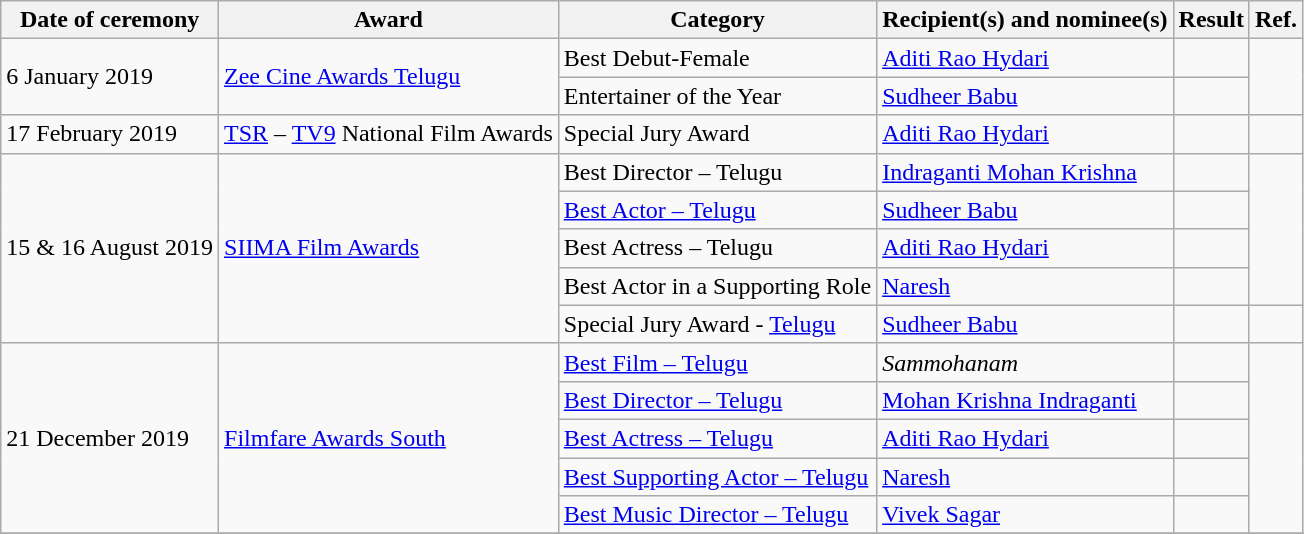<table class="wikitable sortable">
<tr>
<th>Date of ceremony</th>
<th>Award</th>
<th>Category</th>
<th>Recipient(s) and nominee(s)</th>
<th>Result</th>
<th>Ref.</th>
</tr>
<tr>
<td rowspan="2">6 January 2019</td>
<td rowspan="2"><a href='#'>Zee Cine Awards Telugu</a></td>
<td>Best Debut-Female</td>
<td><a href='#'>Aditi Rao Hydari</a></td>
<td></td>
<td rowspan="2"></td>
</tr>
<tr>
<td>Entertainer of the Year</td>
<td><a href='#'>Sudheer Babu</a></td>
<td></td>
</tr>
<tr>
<td>17 February 2019</td>
<td><a href='#'>TSR</a> – <a href='#'>TV9</a> National Film Awards</td>
<td>Special Jury Award</td>
<td><a href='#'>Aditi Rao Hydari</a></td>
<td></td>
<td></td>
</tr>
<tr>
<td rowspan="5">15 & 16 August 2019</td>
<td rowspan="5"><a href='#'>SIIMA Film Awards</a></td>
<td>Best Director – Telugu</td>
<td><a href='#'>Indraganti Mohan Krishna</a></td>
<td></td>
<td rowspan="4"></td>
</tr>
<tr>
<td><a href='#'>Best Actor – Telugu</a></td>
<td><a href='#'>Sudheer Babu</a></td>
<td></td>
</tr>
<tr>
<td>Best Actress – Telugu</td>
<td><a href='#'>Aditi Rao Hydari</a></td>
<td></td>
</tr>
<tr>
<td>Best Actor in a Supporting Role</td>
<td><a href='#'>Naresh</a></td>
<td></td>
</tr>
<tr>
<td>Special Jury Award - <a href='#'>Telugu</a></td>
<td><a href='#'>Sudheer Babu</a></td>
<td></td>
<td></td>
</tr>
<tr>
<td rowspan="5">21 December 2019</td>
<td rowspan="5"><a href='#'>Filmfare Awards South</a></td>
<td><a href='#'>Best Film – Telugu</a></td>
<td><em>Sammohanam</em></td>
<td></td>
<td rowspan="5"></td>
</tr>
<tr>
<td><a href='#'>Best Director – Telugu</a></td>
<td><a href='#'>Mohan Krishna Indraganti</a></td>
<td></td>
</tr>
<tr>
<td><a href='#'>Best Actress – Telugu</a></td>
<td><a href='#'>Aditi Rao Hydari</a></td>
<td></td>
</tr>
<tr>
<td><a href='#'>Best Supporting Actor – Telugu</a></td>
<td><a href='#'>Naresh</a></td>
<td></td>
</tr>
<tr>
<td><a href='#'>Best Music Director – Telugu</a></td>
<td><a href='#'>Vivek Sagar</a></td>
<td></td>
</tr>
<tr>
</tr>
</table>
